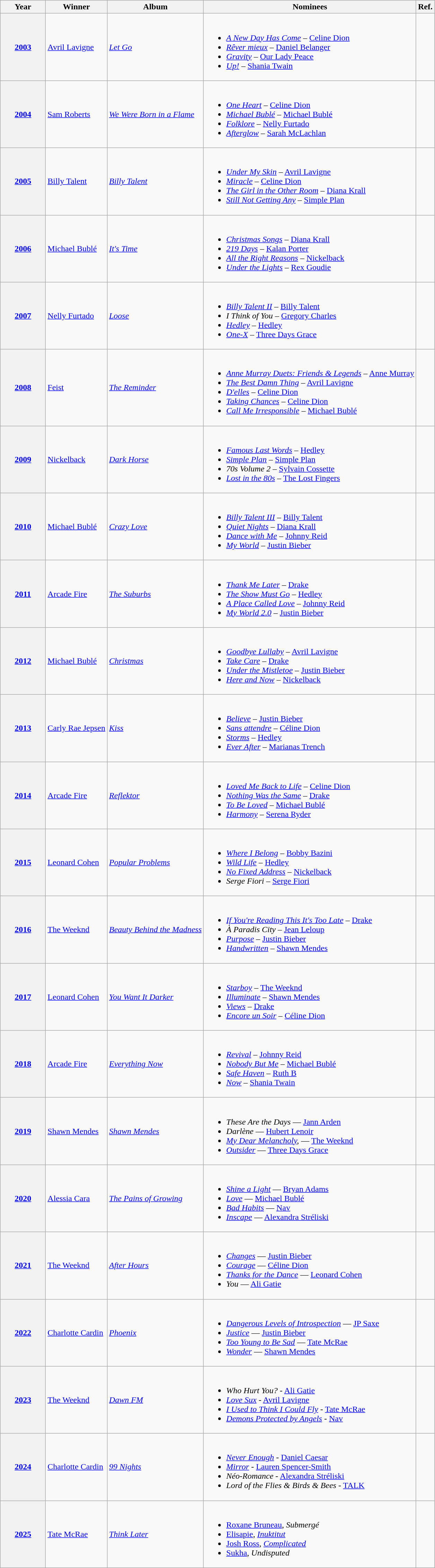<table class="wikitable sortable">
<tr>
<th scope="col" style="width:5em;">Year</th>
<th scope="col">Winner</th>
<th scope="col">Album</th>
<th scope="col" class="unsortable">Nominees</th>
<th scope="col" class="unsortable">Ref.</th>
</tr>
<tr>
<th scope="row"><a href='#'>2003</a></th>
<td><a href='#'>Avril Lavigne</a></td>
<td><em><a href='#'>Let Go</a></em></td>
<td><br><ul><li><em><a href='#'>A New Day Has Come</a></em> – <a href='#'>Celine Dion</a></li><li><em><a href='#'>Rêver mieux</a></em> – <a href='#'>Daniel Belanger</a></li><li><em><a href='#'>Gravity</a></em> – <a href='#'>Our Lady Peace</a></li><li><em><a href='#'>Up!</a></em> – <a href='#'>Shania Twain</a></li></ul></td>
<td align="center"></td>
</tr>
<tr>
<th scope="row"><a href='#'>2004</a></th>
<td><a href='#'>Sam Roberts</a></td>
<td><em><a href='#'>We Were Born in a Flame</a></em></td>
<td><br><ul><li><em><a href='#'>One Heart</a></em> – <a href='#'>Celine Dion</a></li><li><em><a href='#'>Michael Bublé</a></em> – <a href='#'>Michael Bublé</a></li><li><em><a href='#'>Folklore</a></em> – <a href='#'>Nelly Furtado</a></li><li><em><a href='#'>Afterglow</a></em> – <a href='#'>Sarah McLachlan</a></li></ul></td>
<td align="center"></td>
</tr>
<tr>
<th scope="row"><a href='#'>2005</a></th>
<td><a href='#'>Billy Talent</a></td>
<td><em><a href='#'>Billy Talent</a></em></td>
<td><br><ul><li><em><a href='#'>Under My Skin</a></em> – <a href='#'>Avril Lavigne</a></li><li><em><a href='#'>Miracle</a></em> – <a href='#'>Celine Dion</a></li><li><em><a href='#'>The Girl in the Other Room</a></em> – <a href='#'>Diana Krall</a></li><li><em><a href='#'>Still Not Getting Any</a></em> – <a href='#'>Simple Plan</a></li></ul></td>
<td align="center"></td>
</tr>
<tr>
<th scope="row"><a href='#'>2006</a></th>
<td><a href='#'>Michael Bublé</a></td>
<td><em><a href='#'>It's Time</a></em></td>
<td><br><ul><li><em><a href='#'>Christmas Songs</a></em> – <a href='#'>Diana Krall</a></li><li><em><a href='#'>219 Days</a></em> – <a href='#'>Kalan Porter</a></li><li><em><a href='#'>All the Right Reasons</a></em> – <a href='#'>Nickelback</a></li><li><em><a href='#'>Under the Lights</a></em> – <a href='#'>Rex Goudie</a></li></ul></td>
<td align="center"></td>
</tr>
<tr>
<th scope="row"><a href='#'>2007</a></th>
<td><a href='#'>Nelly Furtado</a></td>
<td><em><a href='#'>Loose</a></em></td>
<td><br><ul><li><em><a href='#'>Billy Talent II</a></em> – <a href='#'>Billy Talent</a></li><li><em>I Think of You</em> – <a href='#'>Gregory Charles</a></li><li><em><a href='#'>Hedley</a></em> – <a href='#'>Hedley</a></li><li><em><a href='#'>One-X</a></em> – <a href='#'>Three Days Grace</a></li></ul></td>
<td align="center"></td>
</tr>
<tr>
<th scope="row"><a href='#'>2008</a></th>
<td><a href='#'>Feist</a></td>
<td><em><a href='#'>The Reminder</a></em></td>
<td><br><ul><li><em><a href='#'>Anne Murray Duets: Friends & Legends</a></em> – <a href='#'>Anne Murray</a></li><li><em><a href='#'>The Best Damn Thing</a></em> – <a href='#'>Avril Lavigne</a></li><li><em><a href='#'>D'elles</a></em> – <a href='#'>Celine Dion</a></li><li><em><a href='#'>Taking Chances</a></em> – <a href='#'>Celine Dion</a></li><li><em><a href='#'>Call Me Irresponsible</a></em> – <a href='#'>Michael Bublé</a></li></ul></td>
<td align="center"></td>
</tr>
<tr>
<th scope="row"><a href='#'>2009</a></th>
<td><a href='#'>Nickelback</a></td>
<td><em><a href='#'>Dark Horse</a></em></td>
<td><br><ul><li><em><a href='#'>Famous Last Words</a></em> – <a href='#'>Hedley</a></li><li><em><a href='#'>Simple Plan</a></em> – <a href='#'>Simple Plan</a></li><li><em>70s Volume 2</em> – <a href='#'>Sylvain Cossette</a></li><li><em><a href='#'>Lost in the 80s</a></em> – <a href='#'>The Lost Fingers</a></li></ul></td>
<td align="center"></td>
</tr>
<tr>
<th scope="row"><a href='#'>2010</a></th>
<td><a href='#'>Michael Bublé</a></td>
<td><em><a href='#'>Crazy Love</a></em></td>
<td><br><ul><li><em><a href='#'>Billy Talent III</a></em> – <a href='#'>Billy Talent</a></li><li><em><a href='#'>Quiet Nights</a></em> – <a href='#'>Diana Krall</a></li><li><em><a href='#'>Dance with Me</a></em> – <a href='#'>Johnny Reid</a></li><li><em><a href='#'>My World</a></em> – <a href='#'>Justin Bieber</a></li></ul></td>
<td align="center"></td>
</tr>
<tr>
<th scope="row"><a href='#'>2011</a></th>
<td><a href='#'>Arcade Fire</a></td>
<td><em><a href='#'>The Suburbs</a></em></td>
<td><br><ul><li><em><a href='#'>Thank Me Later</a></em> – <a href='#'>Drake</a></li><li><em><a href='#'>The Show Must Go</a></em> – <a href='#'>Hedley</a></li><li><em><a href='#'>A Place Called Love</a></em> – <a href='#'>Johnny Reid</a></li><li><em><a href='#'>My World 2.0</a></em> – <a href='#'>Justin Bieber</a></li></ul></td>
<td align="center"></td>
</tr>
<tr>
<th scope="row"><a href='#'>2012</a></th>
<td><a href='#'>Michael Bublé</a></td>
<td><em><a href='#'>Christmas</a></em></td>
<td><br><ul><li><em><a href='#'>Goodbye Lullaby</a></em> – <a href='#'>Avril Lavigne</a></li><li><em><a href='#'>Take Care</a></em> – <a href='#'>Drake</a></li><li><em><a href='#'>Under the Mistletoe</a></em> – <a href='#'>Justin Bieber</a></li><li><em><a href='#'>Here and Now</a></em> – <a href='#'>Nickelback</a></li></ul></td>
<td align="center"></td>
</tr>
<tr>
<th scope="row"><a href='#'>2013</a></th>
<td><a href='#'>Carly Rae Jepsen</a></td>
<td><em><a href='#'>Kiss</a></em></td>
<td><br><ul><li><em><a href='#'>Believe</a></em> – <a href='#'>Justin Bieber</a></li><li><em><a href='#'>Sans attendre</a></em> – <a href='#'>Céline Dion</a></li><li><em><a href='#'>Storms</a></em> – <a href='#'>Hedley</a></li><li><em><a href='#'>Ever After</a></em> – <a href='#'>Marianas Trench</a></li></ul></td>
<td align="center"></td>
</tr>
<tr>
<th scope="row"><a href='#'>2014</a></th>
<td><a href='#'>Arcade Fire</a></td>
<td><em><a href='#'>Reflektor</a></em></td>
<td><br><ul><li><em><a href='#'>Loved Me Back to Life</a></em> – <a href='#'>Celine Dion</a></li><li><em><a href='#'>Nothing Was the Same</a></em> – <a href='#'>Drake</a></li><li><em><a href='#'>To Be Loved</a></em> – <a href='#'>Michael Bublé</a></li><li><em><a href='#'>Harmony</a></em> – <a href='#'>Serena Ryder</a></li></ul></td>
<td align="center"></td>
</tr>
<tr>
<th scope="row"><a href='#'>2015</a></th>
<td><a href='#'>Leonard Cohen</a></td>
<td><em><a href='#'>Popular Problems</a></em></td>
<td><br><ul><li><em><a href='#'>Where I Belong</a></em> – <a href='#'>Bobby Bazini</a></li><li><em><a href='#'>Wild Life</a></em> – <a href='#'>Hedley</a></li><li><em><a href='#'>No Fixed Address</a></em> – <a href='#'>Nickelback</a></li><li><em>Serge Fiori</em> – <a href='#'>Serge Fiori</a></li></ul></td>
<td align="center"></td>
</tr>
<tr>
<th scope="row"><a href='#'>2016</a></th>
<td><a href='#'>The Weeknd</a></td>
<td><em><a href='#'>Beauty Behind the Madness</a></em></td>
<td><br><ul><li><em><a href='#'>If You're Reading This It's Too Late</a></em> – <a href='#'>Drake</a></li><li><em>À Paradis City</em> – <a href='#'>Jean Leloup</a></li><li><em><a href='#'>Purpose</a></em> – <a href='#'>Justin Bieber</a></li><li><em><a href='#'>Handwritten</a></em> – <a href='#'>Shawn Mendes</a></li></ul></td>
<td align="center"></td>
</tr>
<tr>
<th scope="row"><a href='#'>2017</a></th>
<td><a href='#'>Leonard Cohen</a></td>
<td><em><a href='#'>You Want It Darker</a></em></td>
<td><br><ul><li><em><a href='#'>Starboy</a></em> – <a href='#'>The Weeknd</a></li><li><em><a href='#'>Illuminate</a></em> – <a href='#'>Shawn Mendes</a></li><li><em><a href='#'>Views</a></em> – <a href='#'>Drake</a></li><li><em><a href='#'>Encore un Soir</a></em> – <a href='#'>Céline Dion</a></li></ul></td>
<td align="center"></td>
</tr>
<tr>
<th scope="row"><a href='#'>2018</a></th>
<td><a href='#'>Arcade Fire</a></td>
<td><em><a href='#'>Everything Now</a></em></td>
<td><br><ul><li><em><a href='#'>Revival</a></em> – <a href='#'>Johnny Reid</a></li><li><em><a href='#'>Nobody But Me</a></em> – <a href='#'>Michael Bublé</a></li><li><em><a href='#'>Safe Haven</a></em> – <a href='#'>Ruth B</a></li><li><em><a href='#'>Now</a></em> – <a href='#'>Shania Twain</a></li></ul></td>
<td align="centre"></td>
</tr>
<tr>
<th scope="row"><a href='#'>2019</a></th>
<td><a href='#'>Shawn Mendes</a></td>
<td><em><a href='#'>Shawn Mendes</a></em></td>
<td><br><ul><li><em>These Are the Days</em> — <a href='#'>Jann Arden</a></li><li><em>Darlène</em> — <a href='#'>Hubert Lenoir</a></li><li><em><a href='#'>My Dear Melancholy</a>,</em> — <a href='#'>The Weeknd</a></li><li><em><a href='#'>Outsider</a></em> — <a href='#'>Three Days Grace</a></li></ul></td>
<td align="centre"></td>
</tr>
<tr>
<th scope="row"><a href='#'>2020</a></th>
<td><a href='#'>Alessia Cara</a></td>
<td><em><a href='#'>The Pains of Growing</a></em></td>
<td><br><ul><li><em><a href='#'>Shine a Light</a></em> — <a href='#'>Bryan Adams</a></li><li><em><a href='#'>Love</a></em> — <a href='#'>Michael Bublé</a></li><li><em><a href='#'>Bad Habits</a></em> — <a href='#'>Nav</a></li><li><em><a href='#'>Inscape</a></em> — <a href='#'>Alexandra Stréliski</a></li></ul></td>
<td align="centre"></td>
</tr>
<tr>
<th style="text-align:center;" scope="row"><a href='#'>2021</a></th>
<td><a href='#'>The Weeknd</a></td>
<td><em><a href='#'>After Hours</a></em></td>
<td><br><ul><li><em><a href='#'>Changes</a></em> — <a href='#'>Justin Bieber</a></li><li><em><a href='#'>Courage</a></em> — <a href='#'>Céline Dion</a></li><li><em><a href='#'>Thanks for the Dance</a></em> — <a href='#'>Leonard Cohen</a></li><li><em>You</em> — <a href='#'>Ali Gatie</a></li></ul></td>
<td align="center"></td>
</tr>
<tr>
<th style="text-align:center;" scope="row"><a href='#'>2022</a></th>
<td><a href='#'>Charlotte Cardin</a></td>
<td><em><a href='#'>Phoenix</a></em></td>
<td><br><ul><li><em><a href='#'>Dangerous Levels of Introspection</a></em> — <a href='#'>JP Saxe</a></li><li><em><a href='#'>Justice</a></em> — <a href='#'>Justin Bieber</a></li><li><em><a href='#'>Too Young to Be Sad</a></em> — <a href='#'>Tate McRae</a></li><li><em><a href='#'>Wonder</a></em> — <a href='#'>Shawn Mendes</a></li></ul></td>
<td align="center"></td>
</tr>
<tr>
<th scope="row"><a href='#'>2023</a></th>
<td><a href='#'>The Weeknd</a></td>
<td><em><a href='#'>Dawn FM</a></em></td>
<td><br><ul><li><em>Who Hurt You?</em> - <a href='#'>Ali Gatie</a></li><li><em><a href='#'>Love Sux</a></em> - <a href='#'>Avril Lavigne</a></li><li><em><a href='#'>I Used to Think I Could Fly</a></em> - <a href='#'>Tate McRae</a></li><li><em><a href='#'>Demons Protected by Angels</a></em> - <a href='#'>Nav</a></li></ul></td>
<td align="center"></td>
</tr>
<tr>
<th scope="row"><a href='#'>2024</a></th>
<td><a href='#'>Charlotte Cardin</a></td>
<td><em><a href='#'>99 Nights</a></em></td>
<td><br><ul><li><em><a href='#'>Never Enough</a></em> - <a href='#'>Daniel Caesar</a></li><li><em><a href='#'>Mirror</a></em> - <a href='#'>Lauren Spencer-Smith</a></li><li><em>Néo-Romance</em> - <a href='#'>Alexandra Stréliski</a></li><li><em>Lord of the Flies & Birds & Bees</em> - <a href='#'>TALK</a></li></ul></td>
<td align="center"></td>
</tr>
<tr>
<th scope="row"><a href='#'>2025</a></th>
<td><a href='#'>Tate McRae</a></td>
<td><em><a href='#'>Think Later</a></em></td>
<td><br><ul><li><a href='#'>Roxane Bruneau</a>, <em>Submergé</em></li><li><a href='#'>Elisapie</a>, <em><a href='#'>Inuktitut</a></em></li><li><a href='#'>Josh Ross</a>, <em><a href='#'>Complicated</a></em></li><li><a href='#'>Sukha</a>, <em>Undisputed</em></li></ul></td>
<td align="center"></td>
</tr>
</table>
